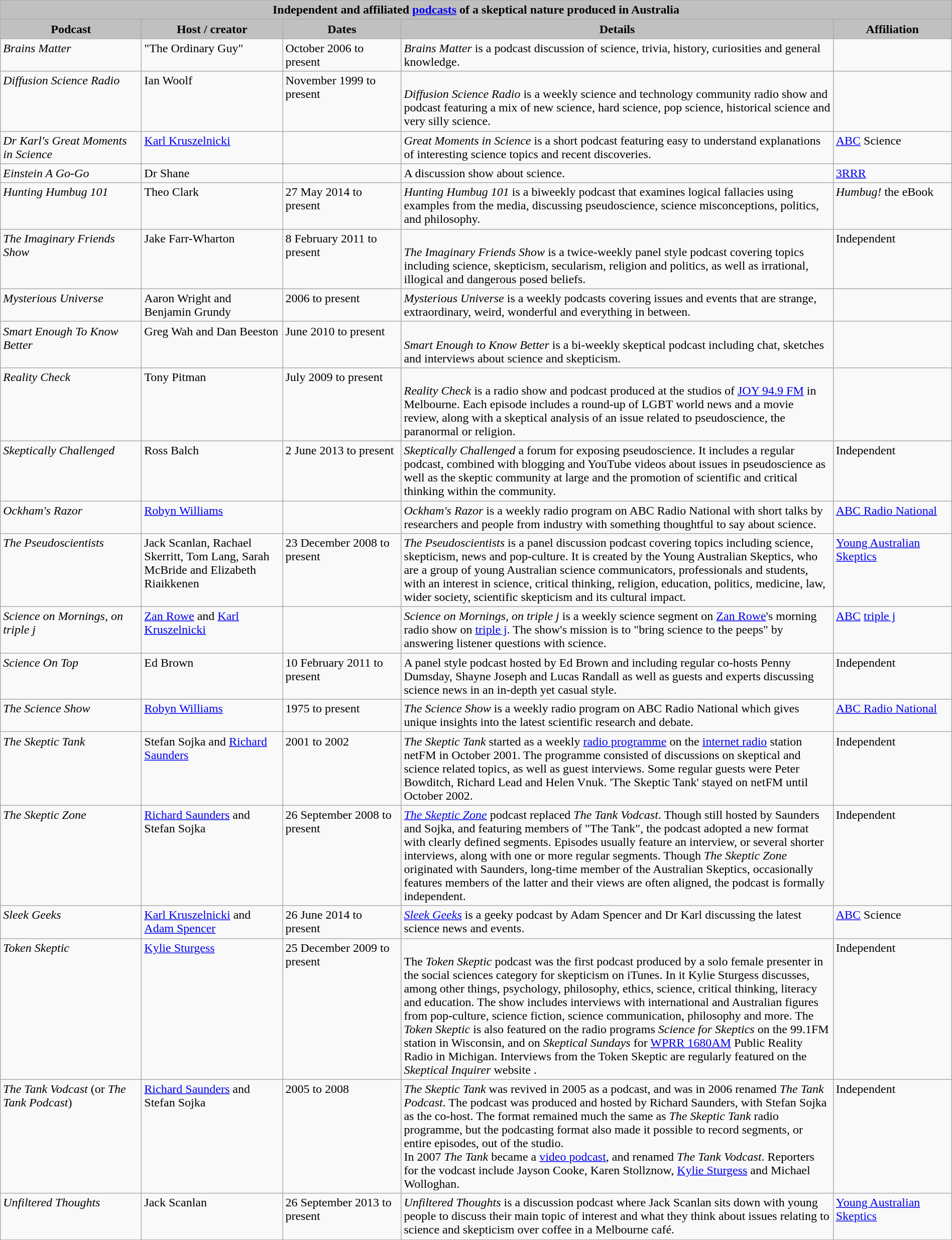<table class="wikitable" style="width:100%">
<tr style="text-align:center; background:silver;">
<td colspan="5"><strong>Independent and affiliated <a href='#'>podcasts</a> of a skeptical nature produced in Australia</strong></td>
</tr>
<tr style="text-align:center; background:silver;">
<td style="width:180px;"><strong>Podcast</strong></td>
<td style="width:180px;"><strong>Host / creator</strong></td>
<td style="width:150px;"><strong>Dates</strong></td>
<td><strong>Details</strong></td>
<td style="width:150px;"><strong>Affiliation</strong></td>
</tr>
<tr valign="top">
<td><em>Brains Matter</em></td>
<td>"The Ordinary Guy"</td>
<td>October 2006 to present</td>
<td><em>Brains Matter</em> is a podcast discussion of science, trivia, history, curiosities and general knowledge.</td>
<td></td>
</tr>
<tr valign="top">
<td><em>Diffusion Science Radio</em></td>
<td>Ian Woolf</td>
<td>November 1999 to present</td>
<td><br><em>Diffusion Science Radio</em> is a weekly science and technology community radio show and podcast featuring a mix of new science, hard science, pop science, historical science and very silly science.</td>
<td></td>
</tr>
<tr valign="top">
<td><em>Dr Karl's Great Moments in Science</em></td>
<td><a href='#'>Karl Kruszelnicki</a></td>
<td></td>
<td><em>Great Moments in Science</em> is a short podcast featuring easy to understand explanations of interesting science topics and recent discoveries.</td>
<td><a href='#'>ABC</a> Science</td>
</tr>
<tr valign="top">
<td><em>Einstein A Go-Go</em></td>
<td>Dr Shane</td>
<td></td>
<td>A discussion show about science.</td>
<td><a href='#'>3RRR</a></td>
</tr>
<tr valign="top">
<td><em>Hunting Humbug 101</em></td>
<td>Theo Clark</td>
<td>27 May 2014 to present</td>
<td><em>Hunting Humbug 101</em> is a biweekly podcast that examines logical fallacies using examples from the media, discussing pseudoscience, science misconceptions, politics, and philosophy.</td>
<td><em>Humbug!</em> the eBook</td>
</tr>
<tr valign="top">
<td><em>The Imaginary Friends Show</em></td>
<td>Jake Farr-Wharton</td>
<td>8 February 2011 to present</td>
<td><br><em>The Imaginary Friends Show</em> is a twice-weekly panel style podcast covering topics including science, skepticism, secularism, religion and politics, as well as irrational, illogical and dangerous posed beliefs.</td>
<td>Independent</td>
</tr>
<tr valign="top">
<td><em>Mysterious Universe</em></td>
<td>Aaron Wright and Benjamin Grundy</td>
<td>2006 to present</td>
<td><em>Mysterious Universe</em> is a weekly podcasts covering issues and events that are strange, extraordinary, weird, wonderful and everything in between.</td>
<td></td>
</tr>
<tr valign="top">
<td><em>Smart Enough To Know Better</em></td>
<td>Greg Wah and Dan Beeston</td>
<td>June 2010 to present</td>
<td><br><em>Smart Enough to Know Better</em> is a bi-weekly skeptical podcast including chat, sketches and interviews about science and skepticism.</td>
<td></td>
</tr>
<tr valign="top">
<td><em>Reality Check</em></td>
<td>Tony Pitman</td>
<td>July 2009 to present</td>
<td><br><em>Reality Check</em> is a radio show and podcast produced at the studios of <a href='#'>JOY 94.9 FM</a> in Melbourne. Each episode includes a round-up of LGBT world news and a movie review, along with a skeptical analysis of an issue related to pseudoscience, the paranormal or religion.</td>
<td></td>
</tr>
<tr valign="top">
<td><em>Skeptically Challenged</em></td>
<td>Ross Balch</td>
<td>2 June 2013 to present</td>
<td><em>Skeptically Challenged</em> a forum for exposing pseudoscience. It includes a regular podcast, combined with blogging and YouTube videos about issues in pseudoscience as well as the skeptic community at large and the promotion of scientific and critical thinking within the community.</td>
<td>Independent</td>
</tr>
<tr valign="top">
<td><em>Ockham's Razor</em></td>
<td><a href='#'>Robyn Williams</a></td>
<td></td>
<td><em>Ockham's Razor</em> is a weekly radio program on ABC Radio National with short talks by researchers and people from industry with something thoughtful to say about science.</td>
<td><a href='#'>ABC Radio National</a></td>
</tr>
<tr valign="top">
<td><em>The Pseudoscientists</em></td>
<td>Jack Scanlan, Rachael Skerritt, Tom Lang, Sarah McBride and Elizabeth Riaikkenen</td>
<td>23 December 2008 to present</td>
<td><em>The Pseudoscientists</em> is a panel discussion podcast covering topics including science, skepticism, news and pop-culture. It is created by the Young Australian Skeptics, who are a group of young Australian science communicators, professionals and students, with an interest in science, critical thinking, religion, education, politics, medicine, law, wider society, scientific skepticism and its cultural impact.</td>
<td><a href='#'>Young Australian Skeptics</a></td>
</tr>
<tr valign="top">
<td><em>Science on Mornings, on triple j</em></td>
<td><a href='#'>Zan Rowe</a> and <a href='#'>Karl Kruszelnicki</a></td>
<td></td>
<td><em>Science on Mornings, on triple j</em> is a weekly science segment on <a href='#'>Zan Rowe</a>'s morning radio show on <a href='#'>triple j</a>. The show's mission is to "bring science to the peeps" by answering listener questions with science.</td>
<td><a href='#'>ABC</a> <a href='#'>triple j</a></td>
</tr>
<tr valign="top">
<td><em>Science On Top</em></td>
<td>Ed Brown</td>
<td>10 February 2011 to present</td>
<td>A panel style podcast hosted by Ed Brown and including regular co-hosts Penny Dumsday, Shayne Joseph and Lucas Randall as well as guests and experts discussing science news in an in-depth yet casual style.</td>
<td>Independent</td>
</tr>
<tr valign="top">
<td><em>The Science Show</em></td>
<td><a href='#'>Robyn Williams</a></td>
<td>1975 to present</td>
<td><em>The Science Show</em> is a weekly radio program on ABC Radio National which gives unique insights into the latest scientific research and debate.</td>
<td><a href='#'>ABC Radio National</a></td>
</tr>
<tr valign="top">
<td><em>The Skeptic Tank</em></td>
<td>Stefan Sojka and <a href='#'>Richard Saunders</a></td>
<td>2001 to 2002</td>
<td><em>The Skeptic Tank</em> started as a weekly <a href='#'>radio programme</a> on the <a href='#'>internet radio</a> station netFM in October 2001. The programme consisted of discussions on skeptical and science related topics, as well as guest interviews. Some regular guests were Peter Bowditch, Richard Lead and Helen Vnuk. 'The Skeptic Tank' stayed on netFM until October 2002.</td>
<td>Independent</td>
</tr>
<tr valign="top">
<td><em>The Skeptic Zone</em></td>
<td><a href='#'>Richard Saunders</a> and Stefan Sojka</td>
<td>26 September 2008 to present</td>
<td><em><a href='#'>The Skeptic Zone</a></em> podcast replaced <em>The Tank Vodcast</em>. Though still hosted by Saunders and Sojka, and featuring members of "The Tank", the podcast adopted a new format with clearly defined segments. Episodes usually feature an interview, or several shorter interviews, along with one or more regular segments. Though <em>The Skeptic Zone</em> originated with Saunders, long-time member of the Australian Skeptics, occasionally features members of the latter and their views are often aligned, the podcast is formally independent.</td>
<td>Independent</td>
</tr>
<tr valign="top">
<td><em>Sleek Geeks</em></td>
<td><a href='#'>Karl Kruszelnicki</a> and <a href='#'>Adam Spencer</a></td>
<td>26 June 2014 to present</td>
<td><em><a href='#'>Sleek Geeks</a></em> is a geeky podcast by Adam Spencer and Dr Karl discussing the latest science news and events.</td>
<td><a href='#'>ABC</a> Science</td>
</tr>
<tr valign="top">
<td><em>Token Skeptic</em></td>
<td><a href='#'>Kylie Sturgess</a></td>
<td>25 December 2009 to present</td>
<td><br>The <em>Token Skeptic</em> podcast was the first podcast produced by a solo female presenter in the social sciences category for skepticism on iTunes. In it Kylie Sturgess discusses,  among other things, psychology, philosophy, ethics, science, critical thinking, literacy and education. The show includes interviews with international and Australian figures from pop-culture, science fiction, science communication, philosophy and more. The <em>Token Skeptic</em> is also featured on the radio programs <em>Science for Skeptics</em> on the 99.1FM station in Wisconsin, and on <em>Skeptical Sundays</em> for <a href='#'>WPRR 1680AM</a> Public Reality Radio in Michigan. Interviews from the Token Skeptic are regularly featured on the <em>Skeptical Inquirer</em> website .</td>
<td>Independent</td>
</tr>
<tr valign="top">
<td><em>The Tank Vodcast</em> (or <em>The Tank Podcast</em>)</td>
<td><a href='#'>Richard Saunders</a> and Stefan Sojka</td>
<td>2005 to 2008</td>
<td><em>The Skeptic Tank</em> was revived in 2005 as a podcast, and was in 2006 renamed <em>The Tank Podcast</em>. The podcast was produced and hosted by Richard Saunders, with Stefan Sojka as the co-host. The format remained much the same as <em>The Skeptic Tank</em> radio programme, but the podcasting format also made it possible to record segments, or entire episodes, out of the studio.<br>In 2007 <em>The Tank</em> became a <a href='#'>video podcast</a>, and renamed <em>The Tank Vodcast</em>. Reporters for the vodcast include Jayson Cooke, Karen Stollznow, <a href='#'>Kylie Sturgess</a> and Michael Wolloghan.</td>
<td>Independent</td>
</tr>
<tr valign="top">
<td><em>Unfiltered Thoughts</em></td>
<td>Jack Scanlan</td>
<td>26 September 2013 to present</td>
<td><em>Unfiltered Thoughts</em> is a discussion podcast where Jack Scanlan sits down with young people to discuss their main topic of interest and what they think about issues relating to science and skepticism over coffee in a Melbourne café.</td>
<td><a href='#'>Young Australian Skeptics</a></td>
</tr>
</table>
